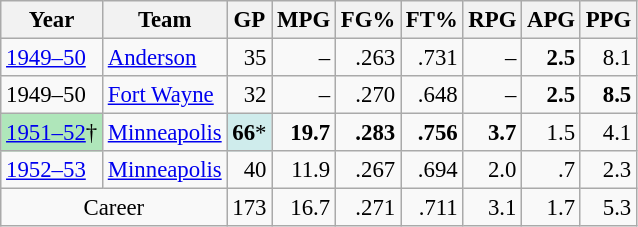<table class="wikitable sortable" style="font-size:95%; text-align:right;">
<tr>
<th>Year</th>
<th>Team</th>
<th>GP</th>
<th>MPG</th>
<th>FG%</th>
<th>FT%</th>
<th>RPG</th>
<th>APG</th>
<th>PPG</th>
</tr>
<tr>
<td style="text-align:left;"><a href='#'>1949–50</a></td>
<td style="text-align:left;"><a href='#'>Anderson</a></td>
<td>35</td>
<td>–</td>
<td>.263</td>
<td>.731</td>
<td>–</td>
<td><strong>2.5</strong></td>
<td>8.1</td>
</tr>
<tr>
<td style="text-align:left;">1949–50</td>
<td style="text-align:left;"><a href='#'>Fort Wayne</a></td>
<td>32</td>
<td>–</td>
<td>.270</td>
<td>.648</td>
<td>–</td>
<td><strong>2.5</strong></td>
<td><strong>8.5</strong></td>
</tr>
<tr>
<td style="text-align:left;background:#afe6ba;"><a href='#'>1951–52</a>†</td>
<td style="text-align:left;"><a href='#'>Minneapolis</a></td>
<td style="background:#CFECEC;"><strong>66</strong>*</td>
<td><strong>19.7</strong></td>
<td><strong>.283</strong></td>
<td><strong>.756</strong></td>
<td><strong>3.7</strong></td>
<td>1.5</td>
<td>4.1</td>
</tr>
<tr>
<td style="text-align:left;"><a href='#'>1952–53</a></td>
<td style="text-align:left;"><a href='#'>Minneapolis</a></td>
<td>40</td>
<td>11.9</td>
<td>.267</td>
<td>.694</td>
<td>2.0</td>
<td>.7</td>
<td>2.3</td>
</tr>
<tr class="sortbottom">
<td style="text-align:center;" colspan="2">Career</td>
<td>173</td>
<td>16.7</td>
<td>.271</td>
<td>.711</td>
<td>3.1</td>
<td>1.7</td>
<td>5.3</td>
</tr>
</table>
